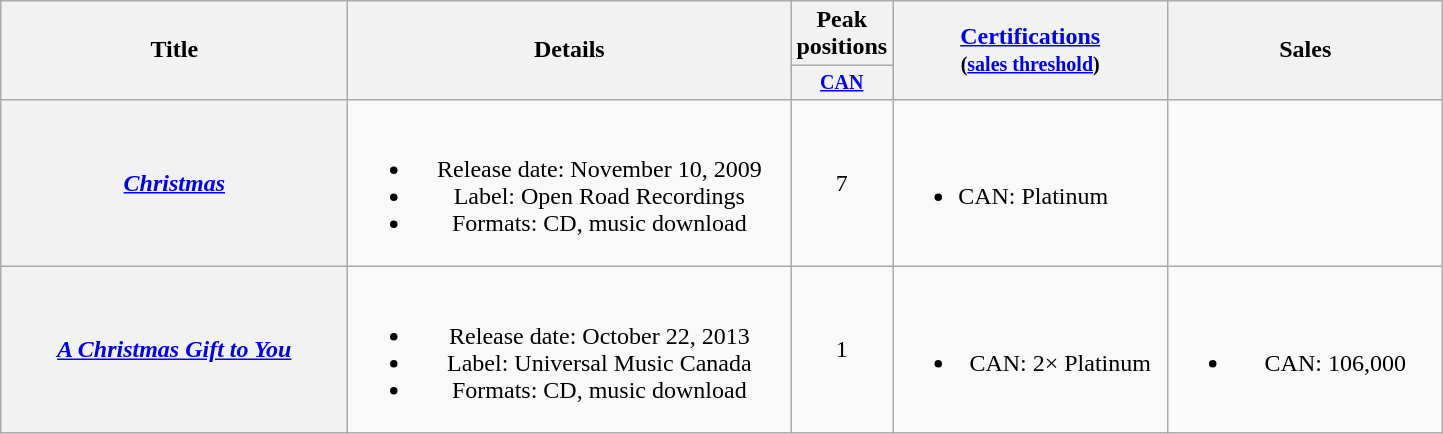<table class="wikitable plainrowheaders" style="text-align:center;">
<tr>
<th rowspan="2" style="width:14em;">Title</th>
<th rowspan="2" style="width:18em;">Details</th>
<th colspan="1">Peak positions</th>
<th rowspan="2" style="width:11em;"><a href='#'>Certifications</a><br><small>(<a href='#'>sales threshold</a>)</small></th>
<th rowspan="2" style="width:11em;">Sales</th>
</tr>
<tr style="font-size:smaller;">
<th width="50"><a href='#'>CAN</a><br></th>
</tr>
<tr>
<th scope="row"><em><a href='#'>Christmas</a></em></th>
<td><br><ul><li>Release date: November 10, 2009</li><li>Label: Open Road Recordings</li><li>Formats: CD, music download</li></ul></td>
<td>7</td>
<td align="left"><br><ul><li>CAN: Platinum</li></ul></td>
<td></td>
</tr>
<tr>
<th scope="row"><em><a href='#'>A Christmas Gift to You</a></em></th>
<td><br><ul><li>Release date: October 22, 2013</li><li>Label: Universal Music Canada</li><li>Formats: CD, music download</li></ul></td>
<td>1</td>
<td><br><ul><li>CAN: 2× Platinum</li></ul></td>
<td><br><ul><li>CAN: 106,000</li></ul></td>
</tr>
</table>
